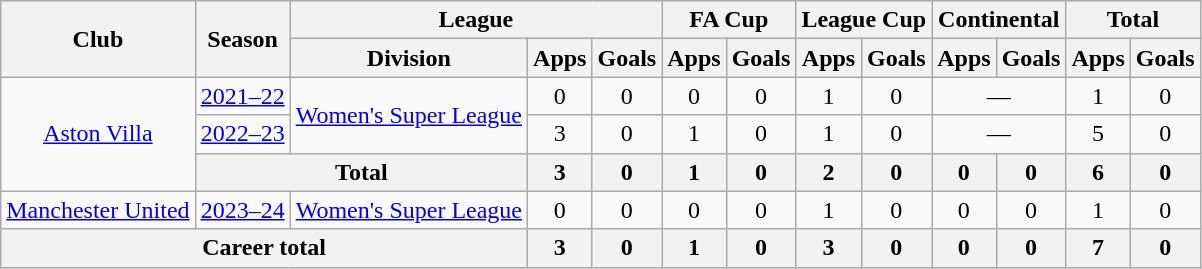<table class="wikitable" style="text-align:center">
<tr>
<th rowspan="2">Club</th>
<th rowspan="2">Season</th>
<th colspan="3">League</th>
<th colspan="2">FA Cup</th>
<th colspan="2">League Cup</th>
<th colspan="2">Continental</th>
<th colspan="2">Total</th>
</tr>
<tr>
<th>Division</th>
<th>Apps</th>
<th>Goals</th>
<th>Apps</th>
<th>Goals</th>
<th>Apps</th>
<th>Goals</th>
<th>Apps</th>
<th>Goals</th>
<th>Apps</th>
<th>Goals</th>
</tr>
<tr>
<td rowspan="3"><a href='#'>Aston Villa</a></td>
<td><a href='#'>2021–22</a></td>
<td rowspan="2"><a href='#'>Women's Super League</a></td>
<td>0</td>
<td>0</td>
<td>0</td>
<td>0</td>
<td>1</td>
<td>0</td>
<td colspan="2">—</td>
<td>1</td>
<td>0</td>
</tr>
<tr>
<td><a href='#'>2022–23</a></td>
<td>3</td>
<td>0</td>
<td>1</td>
<td>0</td>
<td>1</td>
<td>0</td>
<td colspan="2">—</td>
<td>5</td>
<td>0</td>
</tr>
<tr>
<th colspan="2">Total</th>
<th>3</th>
<th>0</th>
<th>1</th>
<th>0</th>
<th>2</th>
<th>0</th>
<th>0</th>
<th>0</th>
<th>6</th>
<th>0</th>
</tr>
<tr>
<td><a href='#'>Manchester United</a></td>
<td><a href='#'>2023–24</a></td>
<td><a href='#'>Women's Super League</a></td>
<td>0</td>
<td>0</td>
<td>0</td>
<td>0</td>
<td>1</td>
<td>0</td>
<td>0</td>
<td>0</td>
<td>1</td>
<td>0</td>
</tr>
<tr>
<th colspan="3">Career total</th>
<th>3</th>
<th>0</th>
<th>1</th>
<th>0</th>
<th>3</th>
<th>0</th>
<th>0</th>
<th>0</th>
<th>7</th>
<th>0</th>
</tr>
</table>
